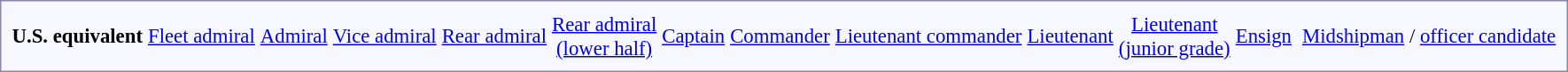<table style="border:1px solid #8888aa; background-color:#f7f8ff; padding:5px; font-size:95%; margin: 0px 12px 12px 0px;">
<tr style="text-align:center;">
<td><strong>U.S. equivalent</strong></td>
<td colspan=2><a href='#'>Fleet admiral</a></td>
<td colspan=2><a href='#'>Admiral</a></td>
<td colspan=2><a href='#'>Vice admiral</a></td>
<td colspan=2><a href='#'>Rear admiral</a></td>
<td colspan=2><a href='#'>Rear admiral<br>(lower half)</a></td>
<td colspan=2><a href='#'>Captain</a></td>
<td colspan=2><a href='#'>Commander</a></td>
<td colspan=2><a href='#'>Lieutenant commander</a></td>
<td colspan=2><a href='#'>Lieutenant</a></td>
<td colspan=2><a href='#'>Lieutenant<br>(junior grade)</a></td>
<td colspan=4><a href='#'>Ensign</a></td>
<td colspan=6></td>
<td colspan=6><a href='#'>Midshipman</a> / <a href='#'>officer candidate</a></td>
</tr>
</table>
